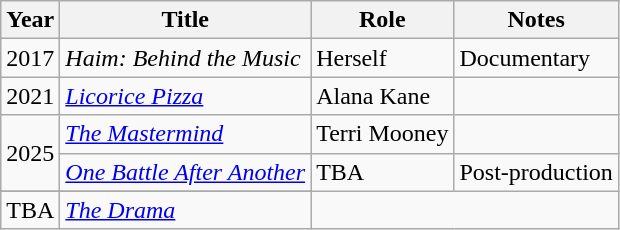<table class="wikitable">
<tr>
<th>Year</th>
<th>Title</th>
<th>Role</th>
<th>Notes</th>
</tr>
<tr>
<td>2017</td>
<td><em>Haim: Behind the Music</em></td>
<td>Herself</td>
<td>Documentary</td>
</tr>
<tr>
<td>2021</td>
<td><em><a href='#'>Licorice Pizza</a></em></td>
<td>Alana Kane</td>
<td></td>
</tr>
<tr>
<td rowspan=2>2025</td>
<td><em><a href='#'>The Mastermind</a></em></td>
<td>Terri Mooney</td>
<td></td>
</tr>
<tr>
<td><em><a href='#'>One Battle After Another</a></em></td>
<td rowspan=2>TBA</td>
<td rowspan=2>Post-production</td>
</tr>
<tr>
</tr>
<tr>
<td>TBA</td>
<td><em><a href='#'>The Drama</a></em></td>
</tr>
</table>
